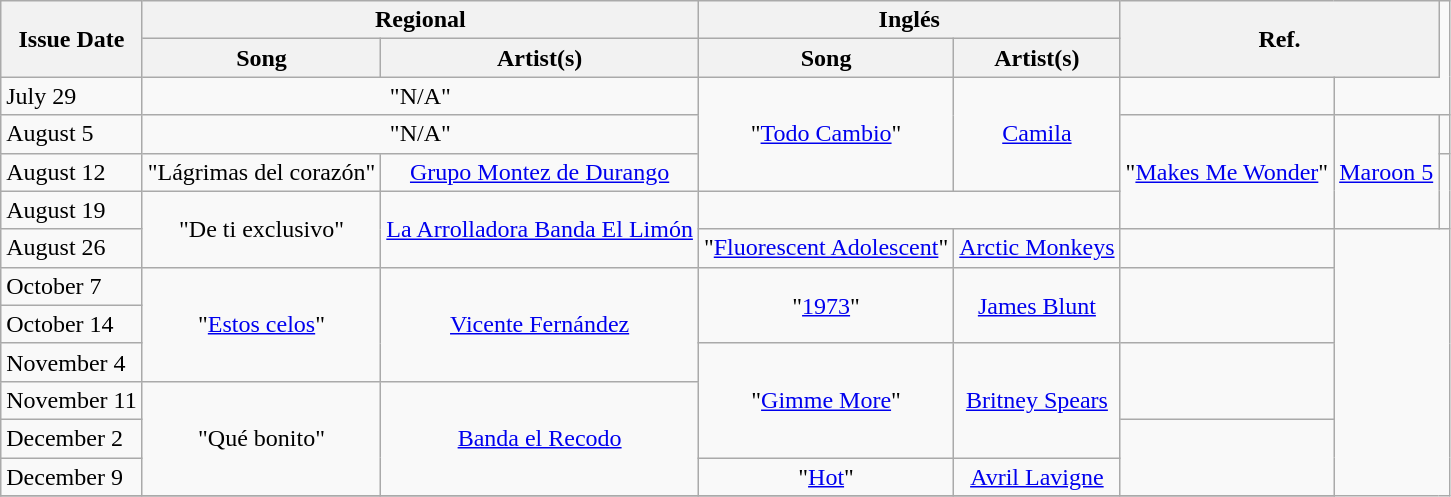<table class="wikitable">
<tr>
<th style="text-align: center;" rowspan="2">Issue Date</th>
<th style="text-align: center;" colspan="2">Regional</th>
<th style="text-align: center;" colspan="2">Inglés</th>
<th style="text-align: center;" colspan="2" rowspan="2">Ref.</th>
</tr>
<tr>
<th>Song</th>
<th>Artist(s)</th>
<th>Song</th>
<th>Artist(s)</th>
</tr>
<tr>
<td>July 29</td>
<td style="text-align: center;" colspan="2">"N/A"</td>
<td style="text-align: center;" rowspan="3">"<a href='#'>Todo Cambio</a>"</td>
<td style="text-align: center;" rowspan="3"><a href='#'>Camila</a></td>
<td style="text-align: center;"></td>
</tr>
<tr>
<td>August 5</td>
<td style="text-align: center;" colspan="2">"N/A"</td>
<td style="text-align: center;" rowspan="3">"<a href='#'>Makes Me Wonder</a>"</td>
<td style="text-align: center;" rowspan="3"><a href='#'>Maroon 5</a></td>
<td style="text-align: center;"></td>
</tr>
<tr>
<td>August 12</td>
<td style="text-align: center;">"Lágrimas del corazón"</td>
<td style="text-align: center;"><a href='#'>Grupo Montez de Durango</a></td>
<td style="text-align: center;" rowspan="2"></td>
</tr>
<tr>
<td>August 19</td>
<td style="text-align: center;" rowspan="2">"De ti exclusivo"</td>
<td style="text-align: center;" rowspan="2"><a href='#'>La Arrolladora Banda El Limón</a></td>
</tr>
<tr>
<td>August 26</td>
<td style="text-align: center;">"<a href='#'>Fluorescent Adolescent</a>"</td>
<td style="text-align: center;"><a href='#'>Arctic Monkeys</a></td>
<td style="text-align: center;"></td>
</tr>
<tr>
<td>October 7</td>
<td style="text-align: center;" rowspan="3">"<a href='#'>Estos celos</a>"</td>
<td style="text-align: center;" rowspan="3"><a href='#'>Vicente Fernández</a></td>
<td style="text-align: center;" rowspan="2">"<a href='#'>1973</a>"</td>
<td style="text-align: center;" rowspan="2"><a href='#'>James Blunt</a></td>
<td style="text-align: center;" rowspan="2"></td>
</tr>
<tr>
<td>October 14</td>
</tr>
<tr>
<td>November 4</td>
<td style="text-align: center;" rowspan="3">"<a href='#'>Gimme More</a>"</td>
<td style="text-align: center;" rowspan="3"><a href='#'>Britney Spears</a></td>
<td style="text-align: center;" rowspan="2"></td>
</tr>
<tr>
<td>November 11</td>
<td style="text-align: center;" rowspan="3">"Qué bonito"</td>
<td style="text-align: center;" rowspan="3"><a href='#'>Banda el Recodo</a></td>
</tr>
<tr>
<td>December 2</td>
<td style="text-align: center;" rowspan="2"></td>
</tr>
<tr>
<td>December 9</td>
<td style="text-align: center;">"<a href='#'>Hot</a>"</td>
<td style="text-align: center;"><a href='#'>Avril Lavigne</a></td>
</tr>
<tr>
</tr>
</table>
